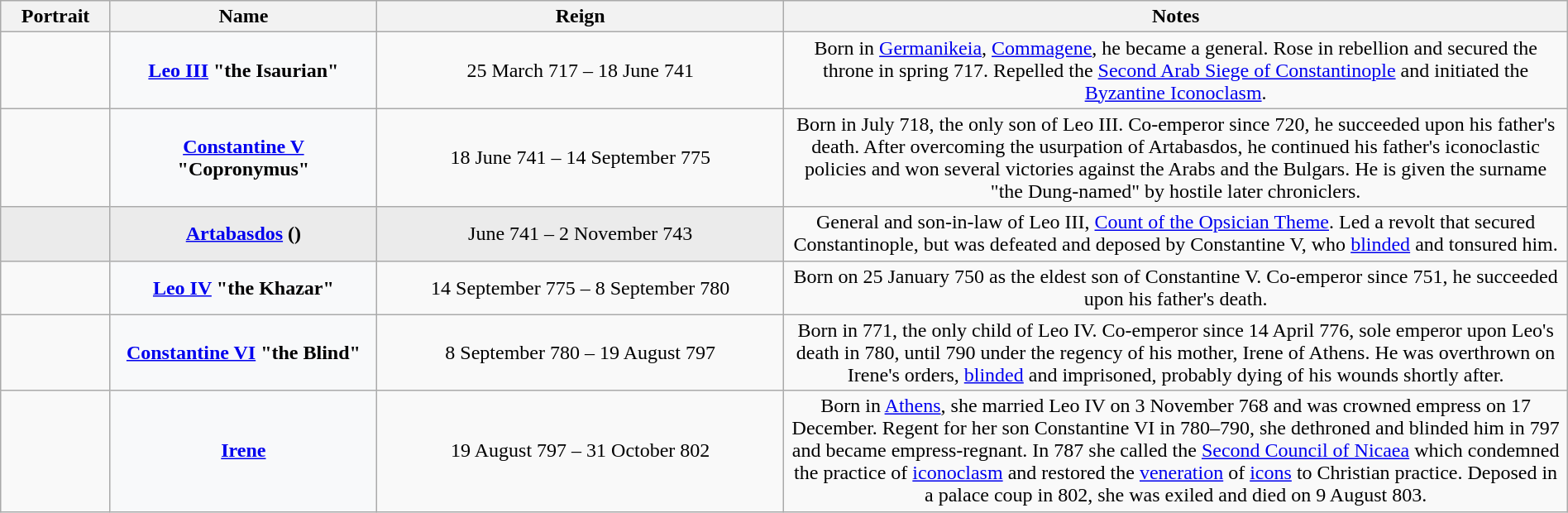<table class="wikitable plainrowheaders" style="width:100%; text-align:center">
<tr>
<th scope=col width="7%">Portrait</th>
<th scope=col width="17%">Name</th>
<th scope=col width="26%">Reign</th>
<th scope=col width="50%">Notes</th>
</tr>
<tr>
<td></td>
<th scope=row style="text-align:center; background:#F8F9FA"><strong><a href='#'>Leo III</a></strong> "the Isaurian"<br></th>
<td>25 March 717 – 18 June 741<br></td>
<td>Born  in <a href='#'>Germanikeia</a>, <a href='#'>Commagene</a>, he became a general. Rose in rebellion and secured the throne in spring 717. Repelled the <a href='#'>Second Arab Siege of Constantinople</a> and initiated the <a href='#'>Byzantine Iconoclasm</a>.</td>
</tr>
<tr>
<td></td>
<th scope=row style="text-align:center; background:#F8F9FA"><strong><a href='#'>Constantine V</a></strong> "Copronymus"<br></th>
<td>18 June 741 – 14 September 775<br></td>
<td>Born in July 718, the only son of Leo III. Co-emperor since 720, he succeeded upon his father's death. After overcoming the usurpation of Artabasdos, he continued his father's iconoclastic policies and won several victories against the Arabs and the Bulgars. He is given the surname "the Dung-named" by hostile later chroniclers.</td>
</tr>
<tr>
<td style="background:#EBEBEB"></td>
<th scope=row style="text-align:center; background:#EBEBEB"><strong><a href='#'>Artabasdos</a></strong> ()<br></th>
<td style="background:#EBEBEB">June 741 – 2 November 743<br></td>
<td>General and son-in-law of Leo III, <a href='#'>Count of the Opsician Theme</a>. Led a revolt that secured Constantinople, but was defeated and deposed by Constantine V, who <a href='#'>blinded</a> and tonsured him.</td>
</tr>
<tr>
<td></td>
<th scope=row style="text-align:center; background:#F8F9FA"><strong><a href='#'>Leo IV</a></strong> "the Khazar"<br></th>
<td>14 September 775 – 8 September 780<br></td>
<td>Born on 25 January 750 as the eldest son of Constantine V. Co-emperor since 751, he succeeded upon his father's death.</td>
</tr>
<tr>
<td></td>
<th scope=row style="text-align:center; background:#F8F9FA"><strong><a href='#'>Constantine VI</a></strong> "the Blind"<br></th>
<td>8 September 780 – 19 August 797<br></td>
<td>Born in 771, the only child of Leo IV. Co-emperor since 14 April 776, sole emperor upon Leo's death in 780, until 790 under the regency of his mother, Irene of Athens. He was overthrown on Irene's orders, <a href='#'>blinded</a> and imprisoned, probably dying of his wounds shortly after.</td>
</tr>
<tr>
<td></td>
<th scope=row style="text-align:center; background:#F8F9FA"><strong><a href='#'>Irene</a></strong><br></th>
<td>19 August 797 – 31 October 802<br></td>
<td>Born  in <a href='#'>Athens</a>, she married Leo IV on 3 November 768 and was crowned empress on 17 December. Regent for her son Constantine VI in 780–790, she dethroned and blinded him in 797 and became empress-regnant. In 787 she called the <a href='#'>Second Council of Nicaea</a> which condemned the practice of <a href='#'>iconoclasm</a> and restored the <a href='#'>veneration</a> of <a href='#'>icons</a> to Christian practice. Deposed in a palace coup in 802, she was exiled and died on 9 August 803.</td>
</tr>
</table>
